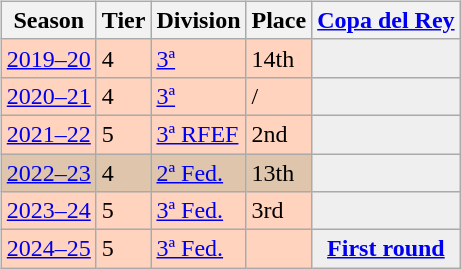<table>
<tr>
<td valign="top" width=0%><br><table class="wikitable">
<tr style="background:#f0f6fa;">
<th>Season</th>
<th>Tier</th>
<th>Division</th>
<th>Place</th>
<th><a href='#'>Copa del Rey</a></th>
</tr>
<tr>
<td style="background:#FFD3BD;"><a href='#'>2019–20</a></td>
<td style="background:#FFD3BD;">4</td>
<td style="background:#FFD3BD;"><a href='#'>3ª</a></td>
<td style="background:#FFD3BD;">14th</td>
<th style="background:#efefef;"></th>
</tr>
<tr>
<td style="background:#FFD3BD;"><a href='#'>2020–21</a></td>
<td style="background:#FFD3BD;">4</td>
<td style="background:#FFD3BD;"><a href='#'>3ª</a></td>
<td style="background:#FFD3BD;"> / </td>
<th style="background:#efefef;"></th>
</tr>
<tr>
<td style="background:#FFD3BD;"><a href='#'>2021–22</a></td>
<td style="background:#FFD3BD;">5</td>
<td style="background:#FFD3BD;"><a href='#'>3ª RFEF</a></td>
<td style="background:#FFD3BD;">2nd</td>
<th style="background:#efefef;"></th>
</tr>
<tr>
<td style="background:#DEC5AB;"><a href='#'>2022–23</a></td>
<td style="background:#DEC5AB;">4</td>
<td style="background:#DEC5AB;"><a href='#'>2ª Fed.</a></td>
<td style="background:#DEC5AB;">13th</td>
<th style="background:#efefef;"></th>
</tr>
<tr>
<td style="background:#FFD3BD;"><a href='#'>2023–24</a></td>
<td style="background:#FFD3BD;">5</td>
<td style="background:#FFD3BD;"><a href='#'>3ª Fed.</a></td>
<td style="background:#FFD3BD;">3rd</td>
<th style="background:#efefef;"></th>
</tr>
<tr>
<td style="background:#FFD3BD;"><a href='#'>2024–25</a></td>
<td style="background:#FFD3BD;">5</td>
<td style="background:#FFD3BD;"><a href='#'>3ª Fed.</a></td>
<td style="background:#FFD3BD;"></td>
<th style="background:#efefef;"><a href='#'>First round</a></th>
</tr>
</table>
</td>
</tr>
</table>
